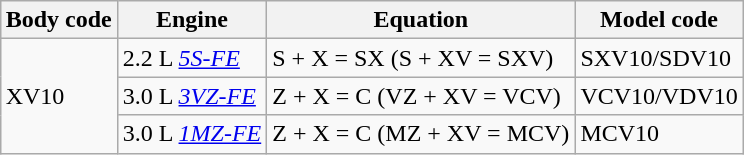<table class="wikitable" style="float:right; margin-left:1em;">
<tr>
<th>Body code</th>
<th>Engine</th>
<th>Equation</th>
<th>Model code</th>
</tr>
<tr>
<td rowspan = "3">XV10</td>
<td>2.2 L <em><a href='#'>5S-FE</a></em></td>
<td>S + X = SX (S + XV = SXV)</td>
<td>SXV10/SDV10</td>
</tr>
<tr>
<td>3.0 L <em><a href='#'>3VZ-FE</a></em></td>
<td>Z + X = C (VZ + XV = VCV)</td>
<td>VCV10/VDV10</td>
</tr>
<tr>
<td>3.0 L <em><a href='#'>1MZ-FE</a></em></td>
<td>Z + X = C (MZ + XV = MCV)</td>
<td>MCV10</td>
</tr>
</table>
